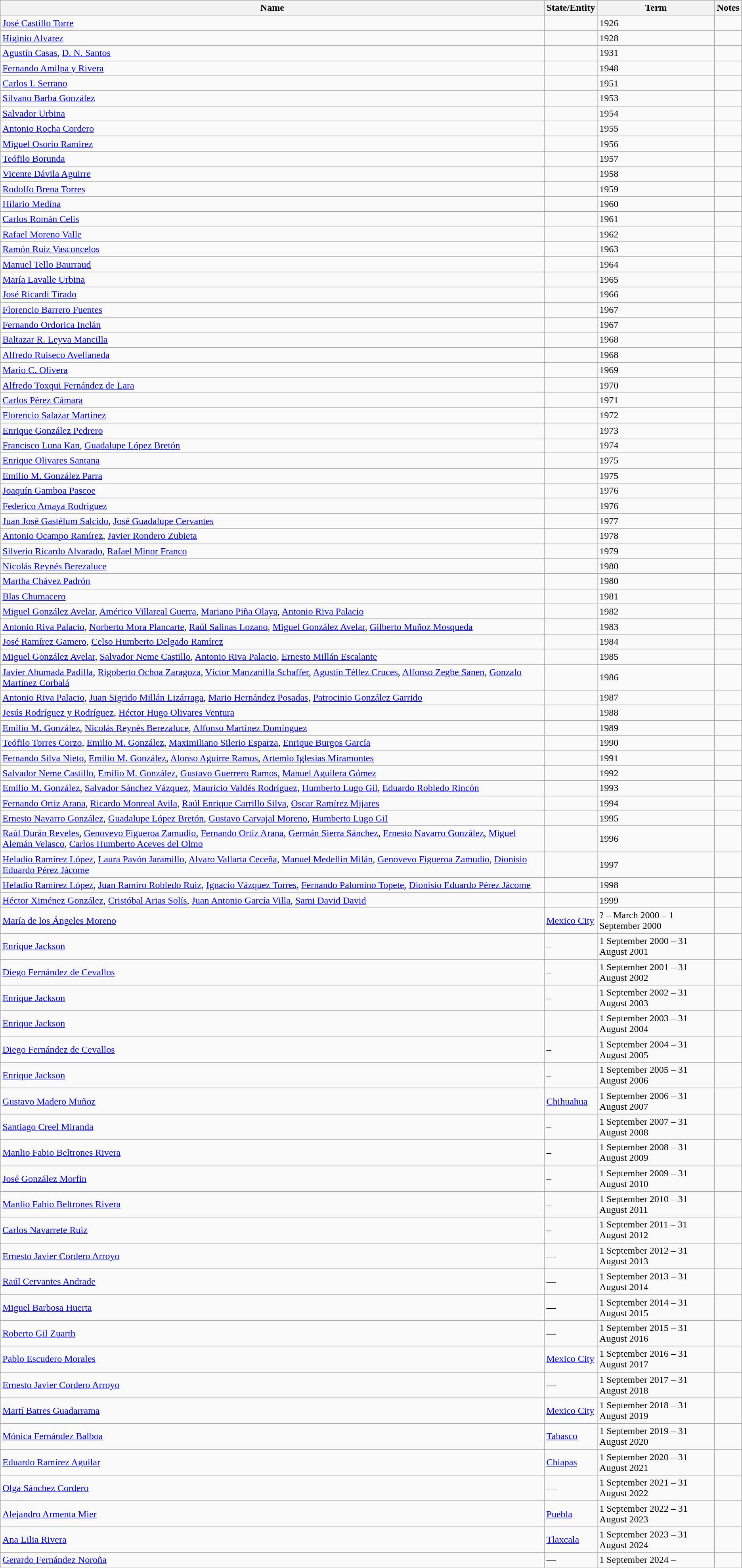<table class="wikitable">
<tr>
<th>Name</th>
<th>State/Entity</th>
<th>Term</th>
<th>Notes</th>
</tr>
<tr>
<td><a href='#'>José Castillo Torre</a></td>
<td></td>
<td>1926</td>
<td></td>
</tr>
<tr>
<td><a href='#'>Higinio Alvarez</a></td>
<td></td>
<td>1928</td>
<td></td>
</tr>
<tr>
<td><a href='#'>Agustín Casas</a>, <a href='#'>D. N. Santos</a></td>
<td></td>
<td>1931</td>
<td></td>
</tr>
<tr>
<td><a href='#'>Fernando Amilpa y Rivera</a></td>
<td></td>
<td>1948</td>
<td></td>
</tr>
<tr>
<td><a href='#'>Carlos I. Serrano</a></td>
<td></td>
<td>1951</td>
<td></td>
</tr>
<tr>
<td><a href='#'>Silvano Barba González</a></td>
<td></td>
<td>1953</td>
<td></td>
</tr>
<tr>
<td><a href='#'>Salvador Urbina</a></td>
<td></td>
<td>1954</td>
<td></td>
</tr>
<tr>
<td><a href='#'>Antonio Rocha Cordero</a></td>
<td></td>
<td>1955</td>
<td></td>
</tr>
<tr>
<td><a href='#'>Miguel Osorio Ramirez</a></td>
<td></td>
<td>1956</td>
<td></td>
</tr>
<tr>
<td><a href='#'>Teófilo Borunda</a></td>
<td></td>
<td>1957</td>
<td></td>
</tr>
<tr>
<td><a href='#'>Vicente Dávila Aguirre</a></td>
<td></td>
<td>1958</td>
<td></td>
</tr>
<tr>
<td><a href='#'>Rodolfo Brena Torres</a></td>
<td></td>
<td>1959</td>
<td></td>
</tr>
<tr>
<td><a href='#'>Hílario Medína</a></td>
<td></td>
<td>1960</td>
<td></td>
</tr>
<tr>
<td><a href='#'>Carlos Román Celis</a></td>
<td></td>
<td>1961</td>
<td></td>
</tr>
<tr>
<td><a href='#'>Rafael Moreno Valle</a></td>
<td></td>
<td>1962</td>
<td></td>
</tr>
<tr>
<td><a href='#'>Ramón Ruiz Vasconcelos</a></td>
<td></td>
<td>1963</td>
<td></td>
</tr>
<tr>
<td><a href='#'>Manuel Tello Baurraud</a></td>
<td></td>
<td>1964</td>
<td></td>
</tr>
<tr>
<td><a href='#'>María Lavalle Urbina</a></td>
<td></td>
<td>1965</td>
<td></td>
</tr>
<tr>
<td><a href='#'>José Ricardi Tirado</a></td>
<td></td>
<td>1966</td>
<td></td>
</tr>
<tr>
<td><a href='#'>Florencio Barrero Fuentes</a></td>
<td></td>
<td>1967</td>
<td></td>
</tr>
<tr>
<td><a href='#'>Fernando Ordorica Inclán</a></td>
<td></td>
<td>1967</td>
<td></td>
</tr>
<tr>
<td><a href='#'>Baltazar R. Leyva Mancilla</a></td>
<td></td>
<td>1968</td>
<td></td>
</tr>
<tr>
<td><a href='#'>Alfredo Ruiseco Avellaneda</a></td>
<td></td>
<td>1968</td>
<td></td>
</tr>
<tr>
<td><a href='#'>Mario C. Olivera</a></td>
<td></td>
<td>1969</td>
<td></td>
</tr>
<tr>
<td><a href='#'>Alfredo Toxqui Fernández de Lara</a></td>
<td></td>
<td>1970</td>
<td></td>
</tr>
<tr>
<td><a href='#'>Carlos Pérez Cámara</a></td>
<td></td>
<td>1971</td>
<td></td>
</tr>
<tr>
<td><a href='#'>Florencio Salazar Martínez</a></td>
<td></td>
<td>1972</td>
<td></td>
</tr>
<tr>
<td><a href='#'>Enrique González Pedrero</a></td>
<td></td>
<td>1973</td>
<td></td>
</tr>
<tr>
<td><a href='#'>Francisco Luna Kan</a>, <a href='#'>Guadalupe López Bretón</a></td>
<td></td>
<td>1974</td>
<td></td>
</tr>
<tr>
<td><a href='#'>Enrique Olivares Santana</a></td>
<td></td>
<td>1975</td>
<td></td>
</tr>
<tr>
<td><a href='#'>Emilio M. González Parra</a></td>
<td></td>
<td>1975</td>
<td></td>
</tr>
<tr>
<td><a href='#'>Joaquín Gamboa Pascoe</a></td>
<td></td>
<td>1976</td>
<td></td>
</tr>
<tr>
<td><a href='#'>Federico Amaya Rodríguez</a></td>
<td></td>
<td>1976</td>
<td></td>
</tr>
<tr>
<td><a href='#'>Juan José Gastélum Salcido</a>, <a href='#'>José Guadalupe Cervantes</a></td>
<td></td>
<td>1977</td>
<td></td>
</tr>
<tr>
<td><a href='#'>Antonio Ocampo Ramírez</a>, <a href='#'>Javier Rondero Zubieta</a></td>
<td></td>
<td>1978</td>
<td></td>
</tr>
<tr>
<td><a href='#'>Silverio Ricardo Alvarado</a>, <a href='#'>Rafael Minor Franco</a></td>
<td></td>
<td>1979</td>
<td></td>
</tr>
<tr>
<td><a href='#'>Nicolás Reynés Berezaluce</a></td>
<td></td>
<td>1980</td>
<td></td>
</tr>
<tr>
<td><a href='#'>Martha Chávez Padrón</a></td>
<td></td>
<td>1980</td>
<td></td>
</tr>
<tr>
<td><a href='#'>Blas Chumacero</a></td>
<td></td>
<td>1981</td>
<td></td>
</tr>
<tr>
<td><a href='#'>Miguel González Avelar</a>, <a href='#'>Américo Villareal Guerra</a>, <a href='#'>Mariano Piña Olaya</a>, <a href='#'>Antonio Riva Palacio</a></td>
<td></td>
<td>1982</td>
<td></td>
</tr>
<tr>
<td><a href='#'>Antonio Riva Palacio</a>, <a href='#'>Norberto Mora Plancarte</a>, <a href='#'>Raúl Salinas Lozano</a>, <a href='#'>Miguel González Avelar</a>, <a href='#'>Gilberto Muñoz Mosqueda</a></td>
<td></td>
<td>1983</td>
<td></td>
</tr>
<tr>
<td><a href='#'>José Ramírez Gamero</a>, <a href='#'>Celso Humberto Delgado Ramírez</a></td>
<td></td>
<td>1984</td>
<td></td>
</tr>
<tr>
<td><a href='#'>Miguel González Avelar</a>, <a href='#'>Salvador Neme Castillo</a>, <a href='#'>Antonio Riva Palacio</a>, <a href='#'>Ernesto Millán Escalante</a></td>
<td></td>
<td>1985</td>
<td></td>
</tr>
<tr>
<td><a href='#'>Javier Ahumada Padilla</a>, <a href='#'>Rigoberto Ochoa Zaragoza</a>, <a href='#'>Víctor Manzanilla Schaffer</a>, <a href='#'>Agustín Téllez Cruces</a>, <a href='#'>Alfonso Zegbe Sanen</a>, <a href='#'>Gonzalo Martínez Corbalá</a></td>
<td></td>
<td>1986</td>
<td></td>
</tr>
<tr>
<td><a href='#'>Antonio Riva Palacio</a>, <a href='#'>Juan Sigrido Millán Lizárraga</a>, <a href='#'>Mario Hernández Posadas</a>, <a href='#'>Patrocinio González Garrido</a></td>
<td></td>
<td>1987</td>
<td></td>
</tr>
<tr>
<td><a href='#'>Jesús Rodríguez y Rodríguez</a>, <a href='#'>Héctor Hugo Olivares Ventura</a></td>
<td></td>
<td>1988</td>
<td></td>
</tr>
<tr>
<td><a href='#'>Emilio M. González</a>, <a href='#'>Nicolás Reynés Berezaluce</a>, <a href='#'>Alfonso Martínez Domínguez</a></td>
<td></td>
<td>1989</td>
<td></td>
</tr>
<tr>
<td><a href='#'>Teófilo Torres Corzo</a>, <a href='#'>Emilio M. González</a>, <a href='#'>Maximiliano Silerio Esparza</a>, <a href='#'>Enrique Burgos García</a></td>
<td></td>
<td>1990</td>
<td></td>
</tr>
<tr>
<td><a href='#'>Fernando Silva Nieto</a>, <a href='#'>Emilio M. González</a>, <a href='#'>Alonso Aguirre Ramos</a>, <a href='#'>Artemio Iglesias Miramontes</a></td>
<td></td>
<td>1991</td>
<td></td>
</tr>
<tr>
<td><a href='#'>Salvador Neme Castillo</a>, <a href='#'>Emilio M. González</a>, <a href='#'>Gustavo Guerrero Ramos</a>, <a href='#'>Manuel Aguilera Gómez</a></td>
<td></td>
<td>1992</td>
<td></td>
</tr>
<tr>
<td><a href='#'>Emilio M. González</a>, <a href='#'>Salvador Sánchez Vázquez</a>, <a href='#'>Mauricio Valdés Rodríguez</a>, <a href='#'>Humberto Lugo Gil</a>, <a href='#'>Eduardo Robledo Rincón</a></td>
<td></td>
<td>1993</td>
<td></td>
</tr>
<tr>
<td><a href='#'>Fernando Ortiz Arana</a>, <a href='#'>Ricardo Monreal Avila</a>, <a href='#'>Raúl Enrique Carrillo Silva</a>, <a href='#'>Oscar Ramírez Mijares</a></td>
<td></td>
<td>1994</td>
<td></td>
</tr>
<tr>
<td><a href='#'>Ernesto Navarro González</a>, <a href='#'>Guadalupe López Bretón</a>, <a href='#'>Gustavo Carvajal Moreno</a>, <a href='#'>Humberto Lugo Gil</a></td>
<td></td>
<td>1995</td>
<td></td>
</tr>
<tr>
<td><a href='#'>Raúl Durán Reveles</a>, <a href='#'>Genovevo Figueroa Zamudio</a>, <a href='#'>Fernando Ortiz Arana</a>, <a href='#'>Germán Sierra Sánchez</a>, <a href='#'>Ernesto Navarro González</a>, <a href='#'>Miguel Alemán Velasco</a>, <a href='#'>Carlos Humberto Aceves del Olmo</a></td>
<td></td>
<td>1996</td>
<td></td>
</tr>
<tr>
<td><a href='#'>Heladio Ramírez López</a>, <a href='#'>Laura Pavón Jaramillo</a>, <a href='#'>Alvaro Vallarta Ceceña</a>, <a href='#'>Manuel Medellín Milán</a>, <a href='#'>Genovevo Figueroa Zamudio</a>, <a href='#'>Dionisio Eduardo Pérez Jácome</a></td>
<td></td>
<td>1997</td>
<td></td>
</tr>
<tr>
<td><a href='#'>Heladio Ramírez López</a>, <a href='#'>Juan Ramiro Robledo Ruiz</a>, <a href='#'>Ignacio Vázquez Torres</a>, <a href='#'>Fernando Palomino Topete</a>, <a href='#'>Dionisio Eduardo Pérez Jácome</a></td>
<td></td>
<td>1998</td>
<td></td>
</tr>
<tr>
<td><a href='#'>Héctor Ximénez González</a>, <a href='#'>Cristóbal Arias Solís</a>, <a href='#'>Juan Antonio García Villa</a>, <a href='#'>Sami David David</a></td>
<td></td>
<td>1999</td>
<td></td>
</tr>
<tr>
<td><a href='#'>María de los Ángeles Moreno</a></td>
<td><a href='#'>Mexico City</a></td>
<td>? – March 2000 – 1 September 2000</td>
<td></td>
</tr>
<tr>
<td><a href='#'>Enrique Jackson</a></td>
<td>–</td>
<td>1 September 2000 – 31 August 2001</td>
<td></td>
</tr>
<tr>
<td><a href='#'>Diego Fernández de Cevallos</a></td>
<td>–</td>
<td>1 September 2001 – 31 August 2002</td>
<td></td>
</tr>
<tr>
<td><a href='#'>Enrique Jackson</a></td>
<td>–</td>
<td>1 September 2002 – 31 August 2003</td>
<td></td>
</tr>
<tr>
<td><a href='#'>Enrique Jackson</a></td>
<td></td>
<td>1 September 2003 – 31 August 2004</td>
<td></td>
</tr>
<tr>
<td><a href='#'>Diego Fernández de Cevallos</a></td>
<td>–</td>
<td>1 September 2004 – 31 August 2005</td>
<td></td>
</tr>
<tr>
<td><a href='#'>Enrique Jackson</a></td>
<td>–</td>
<td>1 September 2005 – 31 August 2006</td>
<td></td>
</tr>
<tr>
<td><a href='#'>Gustavo Madero Muñoz</a></td>
<td><a href='#'>Chihuahua</a></td>
<td>1 September 2006 – 31 August 2007</td>
<td></td>
</tr>
<tr>
<td><a href='#'>Santiago Creel Miranda</a></td>
<td>–</td>
<td>1 September 2007 – 31 August 2008</td>
<td></td>
</tr>
<tr>
<td><a href='#'>Manlio Fabio Beltrones Rivera</a></td>
<td>–</td>
<td>1 September 2008 – 31 August 2009</td>
<td></td>
</tr>
<tr>
<td><a href='#'>José González Morfin</a></td>
<td>–</td>
<td>1 September 2009 – 31 August 2010</td>
<td></td>
</tr>
<tr>
<td><a href='#'>Manlio Fabio Beltrones Rivera</a></td>
<td>–</td>
<td>1 September 2010 – 31 August 2011</td>
<td></td>
</tr>
<tr>
<td><a href='#'>Carlos Navarrete Ruiz</a></td>
<td>–</td>
<td>1 September 2011 – 31 August 2012</td>
<td></td>
</tr>
<tr>
<td><a href='#'>Ernesto Javier Cordero Arroyo</a></td>
<td>—</td>
<td>1 September 2012 – 31 August 2013</td>
<td></td>
</tr>
<tr>
<td><a href='#'>Raúl Cervantes Andrade</a></td>
<td>—</td>
<td>1 September 2013 – 31 August 2014</td>
<td></td>
</tr>
<tr>
<td><a href='#'>Miguel Barbosa Huerta</a></td>
<td>—</td>
<td>1 September 2014 – 31 August 2015</td>
<td></td>
</tr>
<tr>
<td><a href='#'>Roberto Gil Zuarth</a></td>
<td>—</td>
<td>1 September 2015 – 31 August 2016</td>
<td></td>
</tr>
<tr>
<td><a href='#'>Pablo Escudero Morales</a></td>
<td><a href='#'>Mexico City</a></td>
<td>1 September 2016 – 31 August 2017</td>
<td></td>
</tr>
<tr>
<td><a href='#'>Ernesto Javier Cordero Arroyo</a></td>
<td>—</td>
<td>1 September 2017 – 31 August 2018</td>
<td></td>
</tr>
<tr>
<td><a href='#'>Martí Batres Guadarrama</a></td>
<td><a href='#'>Mexico City</a></td>
<td>1 September 2018 – 31 August 2019</td>
<td></td>
</tr>
<tr>
<td><a href='#'>Mónica Fernández Balboa</a></td>
<td><a href='#'>Tabasco</a></td>
<td>1 September 2019 – 31 August 2020</td>
<td></td>
</tr>
<tr>
<td><a href='#'>Eduardo Ramírez Aguilar</a></td>
<td><a href='#'>Chiapas</a></td>
<td>1 September 2020 – 31 August 2021</td>
<td></td>
</tr>
<tr>
<td><a href='#'>Olga Sánchez Cordero</a></td>
<td>—</td>
<td>1 September 2021 – 31 August 2022</td>
<td></td>
</tr>
<tr>
<td><a href='#'>Alejandro Armenta Mier</a></td>
<td><a href='#'>Puebla</a></td>
<td>1 September 2022 – 31 August 2023</td>
<td></td>
</tr>
<tr>
<td><a href='#'>Ana Lilia Rivera</a></td>
<td><a href='#'>Tlaxcala</a></td>
<td>1 September 2023 – 31 August 2024</td>
<td></td>
</tr>
<tr>
<td><a href='#'>Gerardo Fernández Noroña</a></td>
<td>—</td>
<td>1 September 2024 –</td>
<td></td>
</tr>
</table>
